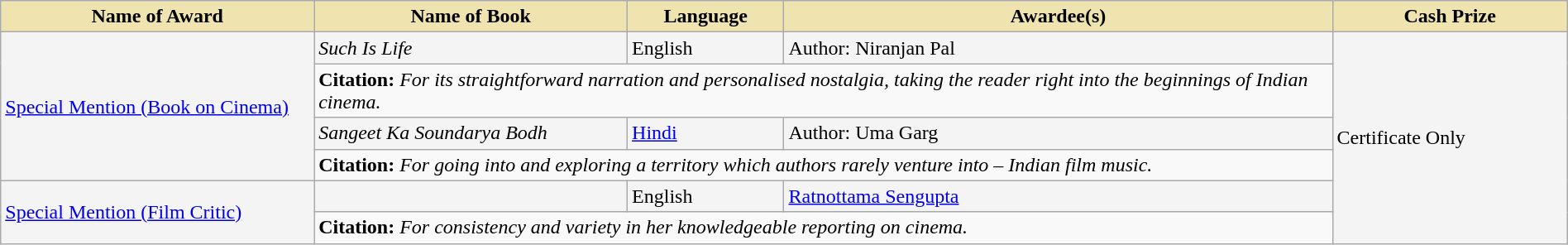<table class="wikitable" style="width:100%;">
<tr style="background-color:#F4F4F4">
<th style="background-color:#EFE4B0;width:20%;">Name of Award</th>
<th style="background-color:#EFE4B0;width:20%;">Name of Book</th>
<th style="background-color:#EFE4B0;width:10%;">Language</th>
<th style="background-color:#EFE4B0;width:35%;">Awardee(s)</th>
<th style="background-color:#EFE4B0;width:15%;">Cash Prize</th>
</tr>
<tr style="background-color:#F4F4F4">
<td rowspan="4"><a href='#'>Special Mention (Book on Cinema)</a></td>
<td><em>Such Is Life</em></td>
<td>English</td>
<td>Author: Niranjan Pal</td>
<td rowspan="6">Certificate Only</td>
</tr>
<tr style="background-color:#F9F9F9">
<td colspan="3"><strong>Citation:</strong> <em>For its straightforward narration and personalised nostalgia, taking the reader right into the beginnings of Indian cinema.</em></td>
</tr>
<tr style="background-color:#F4F4F4">
<td><em>Sangeet Ka Soundarya Bodh</em></td>
<td><a href='#'>Hindi</a></td>
<td>Author: Uma Garg</td>
</tr>
<tr style="background-color:#F9F9F9">
<td colspan="3"><strong>Citation:</strong> <em>For going into and exploring a territory which authors rarely venture into – Indian film music.</em></td>
</tr>
<tr style="background-color:#F4F4F4">
<td rowspan="2"><a href='#'>Special Mention (Film Critic)</a></td>
<td></td>
<td>English</td>
<td><a href='#'>Ratnottama Sengupta</a></td>
</tr>
<tr style="background-color:#F9F9F9">
<td colspan="3"><strong>Citation:</strong> <em>For consistency and variety in her knowledgeable reporting on cinema.</em></td>
</tr>
</table>
